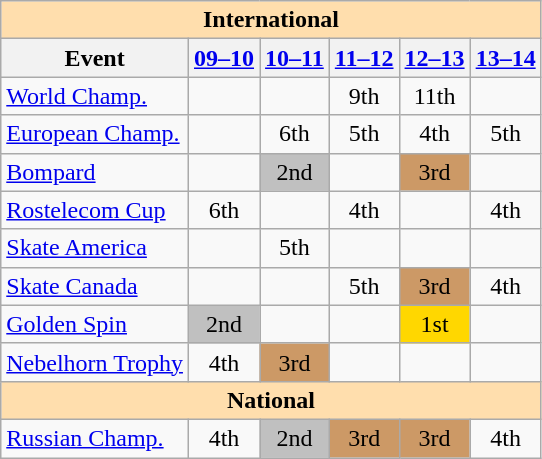<table class="wikitable" style="text-align:center">
<tr>
<th style="background-color: #ffdead; " colspan=6 align=center>International</th>
</tr>
<tr>
<th>Event</th>
<th><a href='#'>09–10</a></th>
<th><a href='#'>10–11</a></th>
<th><a href='#'>11–12</a></th>
<th><a href='#'>12–13</a></th>
<th><a href='#'>13–14</a></th>
</tr>
<tr>
<td align=left><a href='#'>World Champ.</a></td>
<td></td>
<td></td>
<td>9th</td>
<td>11th</td>
<td></td>
</tr>
<tr>
<td align=left><a href='#'>European Champ.</a></td>
<td></td>
<td>6th</td>
<td>5th</td>
<td>4th</td>
<td>5th</td>
</tr>
<tr>
<td align=left> <a href='#'>Bompard</a></td>
<td></td>
<td bgcolor=silver>2nd</td>
<td></td>
<td bgcolor=cc9966>3rd</td>
<td></td>
</tr>
<tr>
<td align=left> <a href='#'>Rostelecom Cup</a></td>
<td>6th</td>
<td></td>
<td>4th</td>
<td></td>
<td>4th</td>
</tr>
<tr>
<td align=left> <a href='#'>Skate America</a></td>
<td></td>
<td>5th</td>
<td></td>
<td></td>
<td></td>
</tr>
<tr>
<td align=left> <a href='#'>Skate Canada</a></td>
<td></td>
<td></td>
<td>5th</td>
<td bgcolor=cc9966>3rd</td>
<td>4th</td>
</tr>
<tr>
<td align=left><a href='#'>Golden Spin</a></td>
<td bgcolor=silver>2nd</td>
<td></td>
<td></td>
<td bgcolor=gold>1st</td>
<td></td>
</tr>
<tr>
<td align=left><a href='#'>Nebelhorn Trophy</a></td>
<td>4th</td>
<td bgcolor=cc9966>3rd</td>
<td></td>
<td></td>
<td></td>
</tr>
<tr>
<th style="background-color: #ffdead; " colspan=6 align=center>National</th>
</tr>
<tr>
<td align=left><a href='#'>Russian Champ.</a></td>
<td>4th</td>
<td bgcolor=silver>2nd</td>
<td bgcolor=cc9966>3rd</td>
<td bgcolor=cc9966>3rd</td>
<td>4th</td>
</tr>
</table>
